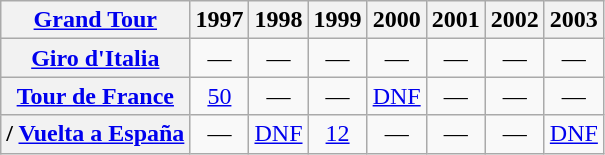<table class="wikitable plainrowheaders">
<tr>
<th scope="col"><a href='#'>Grand Tour</a></th>
<th scope="col">1997</th>
<th scope="col">1998</th>
<th scope="col">1999</th>
<th scope="col">2000</th>
<th scope="col">2001</th>
<th scope="col">2002</th>
<th scope="col">2003</th>
</tr>
<tr style="text-align:center;">
<th scope="row"> <a href='#'>Giro d'Italia</a></th>
<td>—</td>
<td>—</td>
<td>—</td>
<td>—</td>
<td>—</td>
<td>—</td>
<td>—</td>
</tr>
<tr style="text-align:center;">
<th scope="row"> <a href='#'>Tour de France</a></th>
<td style="text-align:center;"><a href='#'>50</a></td>
<td>—</td>
<td>—</td>
<td style="text-align:center;"><a href='#'>DNF</a></td>
<td>—</td>
<td>—</td>
<td>—</td>
</tr>
<tr style="text-align:center;">
<th scope="row">/ <a href='#'>Vuelta a España</a></th>
<td>—</td>
<td style="text-align:center;"><a href='#'>DNF</a></td>
<td style="text-align:center;"><a href='#'>12</a></td>
<td>—</td>
<td>—</td>
<td>—</td>
<td style="text-align:center;"><a href='#'>DNF</a></td>
</tr>
</table>
